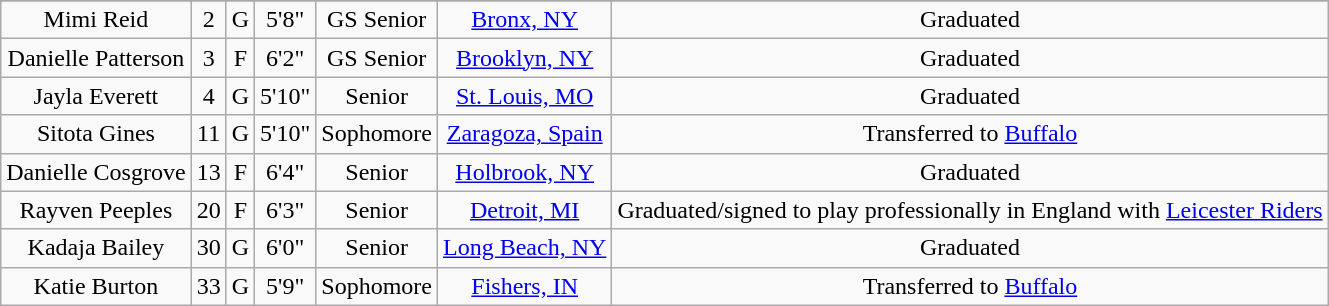<table class="wikitable sortable" style="text-align: center">
<tr align=center>
</tr>
<tr>
<td>Mimi Reid</td>
<td>2</td>
<td>G</td>
<td>5'8"</td>
<td>GS Senior</td>
<td><a href='#'>Bronx, NY</a></td>
<td>Graduated</td>
</tr>
<tr>
<td>Danielle Patterson</td>
<td>3</td>
<td>F</td>
<td>6'2"</td>
<td>GS Senior</td>
<td><a href='#'>Brooklyn, NY</a></td>
<td>Graduated</td>
</tr>
<tr>
<td>Jayla Everett</td>
<td>4</td>
<td>G</td>
<td>5'10"</td>
<td> Senior</td>
<td><a href='#'>St. Louis, MO</a></td>
<td>Graduated</td>
</tr>
<tr>
<td>Sitota Gines</td>
<td>11</td>
<td>G</td>
<td>5'10"</td>
<td>Sophomore</td>
<td><a href='#'>Zaragoza, Spain</a></td>
<td>Transferred to <a href='#'>Buffalo</a></td>
</tr>
<tr>
<td>Danielle Cosgrove</td>
<td>13</td>
<td>F</td>
<td>6'4"</td>
<td> Senior</td>
<td><a href='#'>Holbrook, NY</a></td>
<td>Graduated</td>
</tr>
<tr>
<td>Rayven Peeples</td>
<td>20</td>
<td>F</td>
<td>6'3"</td>
<td> Senior</td>
<td><a href='#'>Detroit, MI</a></td>
<td>Graduated/signed to play professionally in England with <a href='#'>Leicester Riders</a></td>
</tr>
<tr>
<td>Kadaja Bailey</td>
<td>30</td>
<td>G</td>
<td>6'0"</td>
<td> Senior</td>
<td><a href='#'>Long Beach, NY</a></td>
<td>Graduated</td>
</tr>
<tr>
<td>Katie Burton</td>
<td>33</td>
<td>G</td>
<td>5'9"</td>
<td>Sophomore</td>
<td><a href='#'>Fishers, IN</a></td>
<td>Transferred to <a href='#'>Buffalo</a></td>
</tr>
</table>
